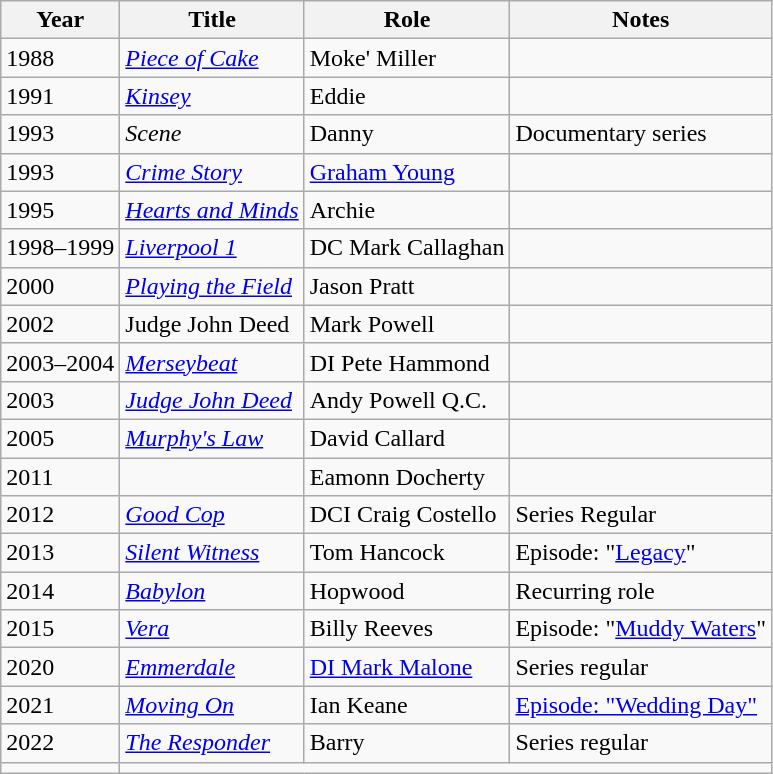<table class="wikitable sortable">
<tr>
<th>Year</th>
<th>Title</th>
<th>Role</th>
<th class="unsortable">Notes</th>
</tr>
<tr>
<td>1988</td>
<td><em><a href='#'>Piece of Cake</a></em></td>
<td>Moke' Miller</td>
<td></td>
</tr>
<tr>
<td>1991</td>
<td><em><a href='#'>Kinsey</a></em></td>
<td>Eddie</td>
<td></td>
</tr>
<tr>
<td>1993</td>
<td><em>Scene</em></td>
<td>Danny</td>
<td>Documentary series</td>
</tr>
<tr>
<td>1993</td>
<td><em><a href='#'>Crime Story</a></em></td>
<td><a href='#'>Graham Young</a></td>
<td></td>
</tr>
<tr>
<td>1995</td>
<td><em><a href='#'>Hearts and Minds</a></em></td>
<td>Archie</td>
<td></td>
</tr>
<tr>
<td>1998–1999</td>
<td><em><a href='#'>Liverpool 1</a></em></td>
<td>DC Mark Callaghan</td>
<td></td>
</tr>
<tr>
<td>2000</td>
<td><em><a href='#'>Playing the Field </a></em></td>
<td>Jason Pratt</td>
<td></td>
</tr>
<tr>
<td>2002</td>
<td>Judge John Deed</td>
<td>Mark Powell</td>
<td></td>
</tr>
<tr>
<td>2003–2004</td>
<td><em><a href='#'>Merseybeat</a></em></td>
<td>DI Pete Hammond</td>
<td></td>
</tr>
<tr>
<td>2003</td>
<td><em><a href='#'>Judge John Deed</a></em></td>
<td>Andy Powell Q.C.</td>
<td></td>
</tr>
<tr>
<td>2005</td>
<td><em><a href='#'>Murphy's Law</a></em></td>
<td>David Callard</td>
<td></td>
</tr>
<tr>
<td>2011</td>
<td><em></em></td>
<td>Eamonn Docherty</td>
<td></td>
</tr>
<tr>
<td>2012</td>
<td><em><a href='#'>Good Cop</a></em></td>
<td>DCI Craig Costello</td>
<td>Series Regular</td>
</tr>
<tr>
<td>2013</td>
<td><em><a href='#'>Silent Witness</a></em></td>
<td>Tom Hancock</td>
<td>Episode: "<a href='#'>Legacy</a>"</td>
</tr>
<tr>
<td>2014</td>
<td><em><a href='#'>Babylon</a></em></td>
<td>Hopwood</td>
<td>Recurring role</td>
</tr>
<tr Also in Google cop>
<td>2015</td>
<td><em><a href='#'>Vera</a></em></td>
<td>Billy Reeves</td>
<td>Episode: "<a href='#'>Muddy Waters</a>"</td>
</tr>
<tr>
<td>2020</td>
<td><em><a href='#'>Emmerdale</a></em></td>
<td><a href='#'>DI Mark Malone</a></td>
<td>Series regular</td>
</tr>
<tr>
<td>2021</td>
<td><em><a href='#'>Moving On</a></em></td>
<td>Ian Keane</td>
<td><a href='#'>Episode: "Wedding Day"</a></td>
</tr>
<tr>
<td>2022</td>
<td><em><a href='#'>The Responder</a></em></td>
<td>Barry</td>
<td>Series regular</td>
</tr>
<tr>
<td></td>
</tr>
</table>
